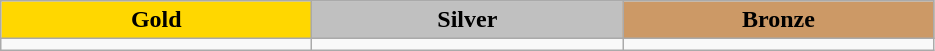<table class="wikitable" style="text-align:left">
<tr align="center">
<td width=200 bgcolor=gold><strong>Gold</strong></td>
<td width=200 bgcolor=silver><strong>Silver</strong></td>
<td width=200 bgcolor=CC9966><strong>Bronze</strong></td>
</tr>
<tr>
<td></td>
<td></td>
<td></td>
</tr>
</table>
